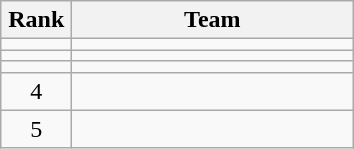<table class=wikitable style="text-align:center;">
<tr>
<th width=40>Rank</th>
<th width=180>Team</th>
</tr>
<tr>
<td></td>
<td align=left></td>
</tr>
<tr>
<td></td>
<td align=left></td>
</tr>
<tr>
<td></td>
<td align=left></td>
</tr>
<tr>
<td>4</td>
<td align=left></td>
</tr>
<tr>
<td>5</td>
<td align=left></td>
</tr>
</table>
